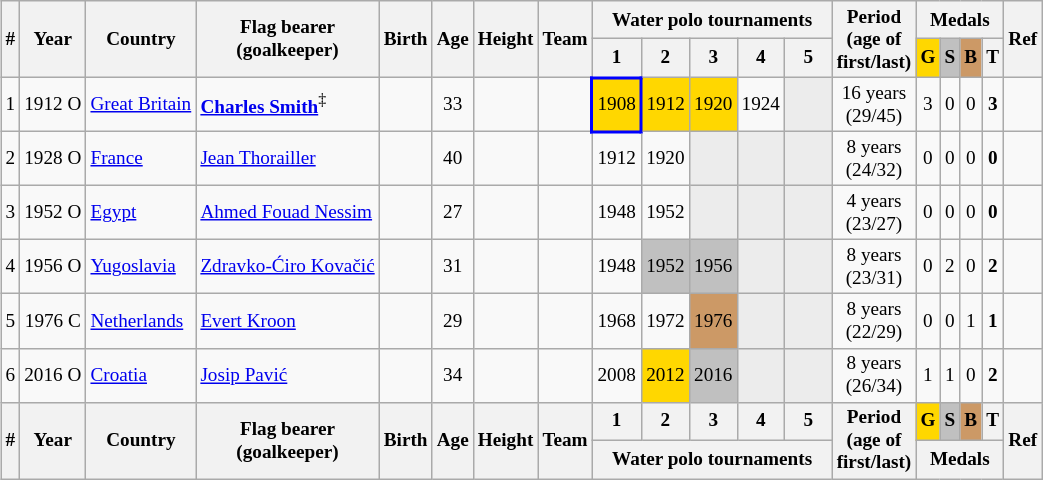<table class="wikitable sortable" style="text-align: center; font-size: 80%; margin-left: 1em;">
<tr>
<th rowspan="2">#</th>
<th rowspan="2">Year</th>
<th rowspan="2">Country</th>
<th rowspan="2">Flag bearer<br>(goalkeeper)</th>
<th rowspan="2">Birth</th>
<th rowspan="2">Age</th>
<th rowspan="2">Height</th>
<th rowspan="2">Team</th>
<th colspan="5">Water polo tournaments</th>
<th rowspan="2">Period<br>(age of<br>first/last)</th>
<th colspan="4">Medals</th>
<th rowspan="2" class="unsortable">Ref</th>
</tr>
<tr>
<th>1</th>
<th class="unsortable">2</th>
<th class="unsortable">3</th>
<th class="unsortable">4</th>
<th style="width: 2em;" class="unsortable">5</th>
<th style="background-color: gold;">G</th>
<th style="background-color: silver;">S</th>
<th style="background-color: #cc9966;">B</th>
<th>T</th>
</tr>
<tr>
<td>1</td>
<td>1912 O</td>
<td style="text-align: left;"> <a href='#'>Great Britain</a></td>
<td style="text-align: left;" data-sort-value="Smith, Charles"><strong><a href='#'>Charles Smith</a></strong><sup>‡</sup></td>
<td></td>
<td>33</td>
<td></td>
<td style="text-align: left;"></td>
<td style="border: 2px solid blue; background-color: gold;">1908</td>
<td style="background-color: gold;">1912</td>
<td style="background-color: gold;">1920</td>
<td>1924</td>
<td style="background-color: #ececec;"></td>
<td>16 years<br>(29/45)</td>
<td>3</td>
<td>0</td>
<td>0</td>
<td><strong>3</strong></td>
<td></td>
</tr>
<tr>
<td>2</td>
<td>1928 O</td>
<td style="text-align: left;"> <a href='#'>France</a></td>
<td style="text-align: left;" data-sort-value="Thorailler, Jean"><a href='#'>Jean Thorailler</a></td>
<td></td>
<td>40</td>
<td></td>
<td style="text-align: left;"></td>
<td>1912</td>
<td>1920</td>
<td style="background-color: #ececec;"></td>
<td style="background-color: #ececec;"></td>
<td style="background-color: #ececec;"></td>
<td>8 years<br>(24/32)</td>
<td>0</td>
<td>0</td>
<td>0</td>
<td><strong>0</strong></td>
<td></td>
</tr>
<tr>
<td>3</td>
<td>1952 O</td>
<td style="text-align: left;"> <a href='#'>Egypt</a></td>
<td style="text-align: left;" data-sort-value="Nessim, Ahmed Fouad"><a href='#'>Ahmed Fouad Nessim</a></td>
<td></td>
<td>27</td>
<td></td>
<td style="text-align: left;"></td>
<td>1948</td>
<td>1952</td>
<td style="background-color: #ececec;"></td>
<td style="background-color: #ececec;"></td>
<td style="background-color: #ececec;"></td>
<td>4 years<br>(23/27)</td>
<td>0</td>
<td>0</td>
<td>0</td>
<td><strong>0</strong></td>
<td></td>
</tr>
<tr>
<td>4</td>
<td>1956 O</td>
<td style="text-align: left;"> <a href='#'>Yugoslavia</a></td>
<td style="text-align: left;" data-sort-value="Kovačić, Zdravko-Ćiro"><a href='#'>Zdravko-Ćiro Kovačić</a></td>
<td></td>
<td>31</td>
<td></td>
<td style="text-align: left;"></td>
<td>1948</td>
<td style="background-color: silver;">1952</td>
<td style="background-color: silver;">1956</td>
<td style="background-color: #ececec;"></td>
<td style="background-color: #ececec;"></td>
<td>8 years<br>(23/31)</td>
<td>0</td>
<td>2</td>
<td>0</td>
<td><strong>2</strong></td>
<td></td>
</tr>
<tr>
<td>5</td>
<td data-sort-value="1976 Z">1976 C</td>
<td style="text-align: left;"> <a href='#'>Netherlands</a></td>
<td style="text-align: left;" data-sort-value="Kroon, Evert"><a href='#'>Evert Kroon</a></td>
<td></td>
<td>29</td>
<td></td>
<td style="text-align: left;"></td>
<td>1968</td>
<td>1972</td>
<td style="background-color: #cc9966;">1976</td>
<td style="background-color: #ececec;"></td>
<td style="background-color: #ececec;"></td>
<td>8 years<br>(22/29)</td>
<td>0</td>
<td>0</td>
<td>1</td>
<td><strong>1</strong></td>
<td></td>
</tr>
<tr>
<td>6</td>
<td>2016 O</td>
<td style="text-align: left;"> <a href='#'>Croatia</a></td>
<td style="text-align: left;" data-sort-value="Pavić, Josip"><a href='#'>Josip Pavić</a></td>
<td></td>
<td>34</td>
<td></td>
<td style="text-align: left;"></td>
<td>2008</td>
<td style="background-color: gold;">2012</td>
<td style="background-color: silver;">2016</td>
<td style="background-color: #ececec;"></td>
<td style="background-color: #ececec;"></td>
<td>8 years<br>(26/34)</td>
<td>1</td>
<td>1</td>
<td>0</td>
<td><strong>2</strong></td>
<td></td>
</tr>
<tr>
<th rowspan="2">#</th>
<th rowspan="2">Year</th>
<th rowspan="2">Country</th>
<th rowspan="2">Flag bearer<br>(goalkeeper)</th>
<th rowspan="2">Birth</th>
<th rowspan="2">Age</th>
<th rowspan="2">Height</th>
<th rowspan="2">Team</th>
<th>1</th>
<th>2</th>
<th>3</th>
<th>4</th>
<th>5</th>
<th rowspan="2">Period<br>(age of<br>first/last)</th>
<th style="background-color: gold;">G</th>
<th style="background-color: silver;">S</th>
<th style="background-color: #cc9966;">B</th>
<th>T</th>
<th rowspan="2">Ref</th>
</tr>
<tr>
<th colspan="5">Water polo tournaments</th>
<th colspan="4">Medals</th>
</tr>
</table>
